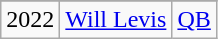<table class="wikitable" style="text-align:center">
<tr>
</tr>
<tr>
<td>2022</td>
<td><a href='#'>Will Levis</a></td>
<td><a href='#'>QB</a></td>
</tr>
</table>
